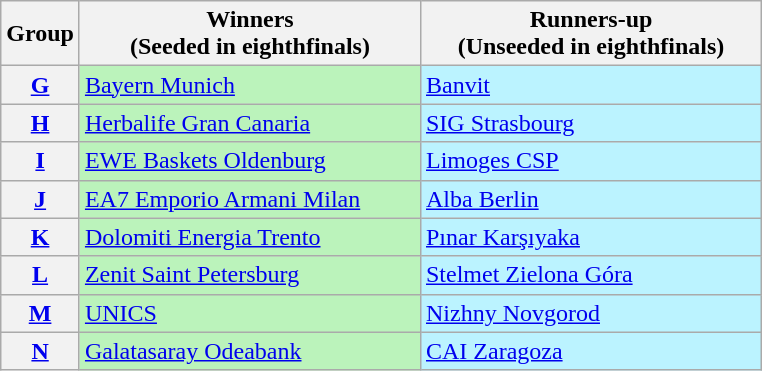<table class="wikitable">
<tr>
<th>Group</th>
<th width=220>Winners<br>(Seeded in eighthfinals)</th>
<th width=220>Runners-up<br>(Unseeded in eighthfinals)</th>
</tr>
<tr>
<th><a href='#'>G</a></th>
<td bgcolor=#BBF3BB> <a href='#'>Bayern Munich</a></td>
<td bgcolor=#BBF3FF> <a href='#'>Banvit</a></td>
</tr>
<tr>
<th><a href='#'>H</a></th>
<td bgcolor=#BBF3BB> <a href='#'>Herbalife Gran Canaria</a></td>
<td bgcolor=#BBF3FF> <a href='#'>SIG Strasbourg</a></td>
</tr>
<tr>
<th><a href='#'>I</a></th>
<td bgcolor=#BBF3BB> <a href='#'>EWE Baskets Oldenburg</a></td>
<td bgcolor=#BBF3FF> <a href='#'>Limoges CSP</a></td>
</tr>
<tr>
<th><a href='#'>J</a></th>
<td bgcolor=#BBF3BB> <a href='#'>EA7 Emporio Armani Milan</a></td>
<td bgcolor=#BBF3FF> <a href='#'>Alba Berlin</a></td>
</tr>
<tr>
<th><a href='#'>K</a></th>
<td bgcolor=#BBF3BB> <a href='#'>Dolomiti Energia Trento</a></td>
<td bgcolor=#BBF3FF> <a href='#'>Pınar Karşıyaka</a></td>
</tr>
<tr>
<th><a href='#'>L</a></th>
<td bgcolor=#BBF3BB> <a href='#'>Zenit Saint Petersburg</a></td>
<td bgcolor=#BBF3FF> <a href='#'>Stelmet Zielona Góra</a></td>
</tr>
<tr>
<th><a href='#'>M</a></th>
<td bgcolor=#BBF3BB> <a href='#'>UNICS</a></td>
<td bgcolor=#BBF3FF> <a href='#'>Nizhny Novgorod</a></td>
</tr>
<tr>
<th><a href='#'>N</a></th>
<td bgcolor=#BBF3BB> <a href='#'>Galatasaray Odeabank</a></td>
<td bgcolor=#BBF3FF> <a href='#'>CAI Zaragoza</a></td>
</tr>
</table>
